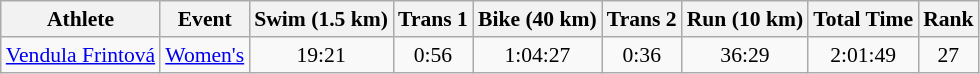<table class="wikitable" style="font-size:90%">
<tr>
<th>Athlete</th>
<th>Event</th>
<th>Swim (1.5 km)</th>
<th>Trans 1</th>
<th>Bike (40 km)</th>
<th>Trans 2</th>
<th>Run (10 km)</th>
<th>Total Time</th>
<th>Rank</th>
</tr>
<tr align=center>
<td align=left><a href='#'>Vendula Frintová</a></td>
<td align=left><a href='#'>Women's</a></td>
<td>19:21</td>
<td>0:56</td>
<td>1:04:27</td>
<td>0:36</td>
<td>36:29</td>
<td>2:01:49</td>
<td>27</td>
</tr>
</table>
